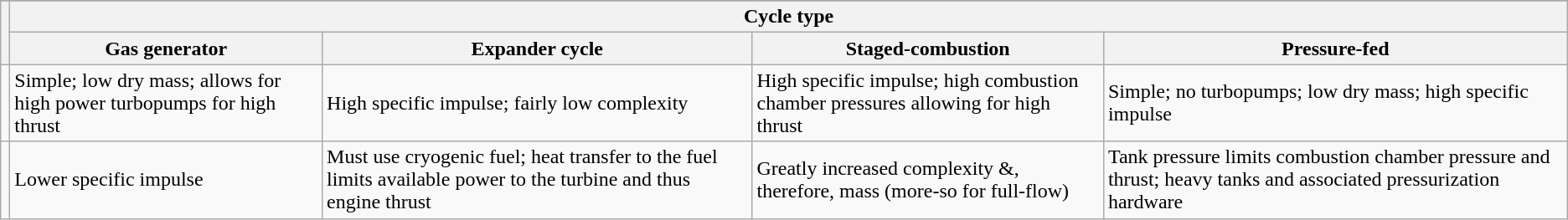<table class="wikitable">
<tr>
</tr>
<tr>
<th rowspan=2></th>
<th colspan=4>Cycle type</th>
</tr>
<tr>
<th>Gas generator</th>
<th>Expander cycle</th>
<th>Staged-combustion</th>
<th>Pressure-fed</th>
</tr>
<tr>
<td></td>
<td>Simple; low dry mass; allows for high power turbopumps for high thrust</td>
<td>High specific impulse; fairly low complexity</td>
<td>High specific impulse; high combustion chamber pressures allowing for high thrust</td>
<td>Simple; no turbopumps; low dry mass; high specific impulse</td>
</tr>
<tr>
<td></td>
<td>Lower specific impulse</td>
<td>Must use cryogenic fuel; heat transfer to the fuel limits available power to the turbine and thus engine thrust</td>
<td>Greatly increased complexity &, therefore, mass (more-so for full-flow)</td>
<td>Tank pressure limits combustion chamber pressure and thrust; heavy tanks and associated pressurization hardware</td>
</tr>
</table>
